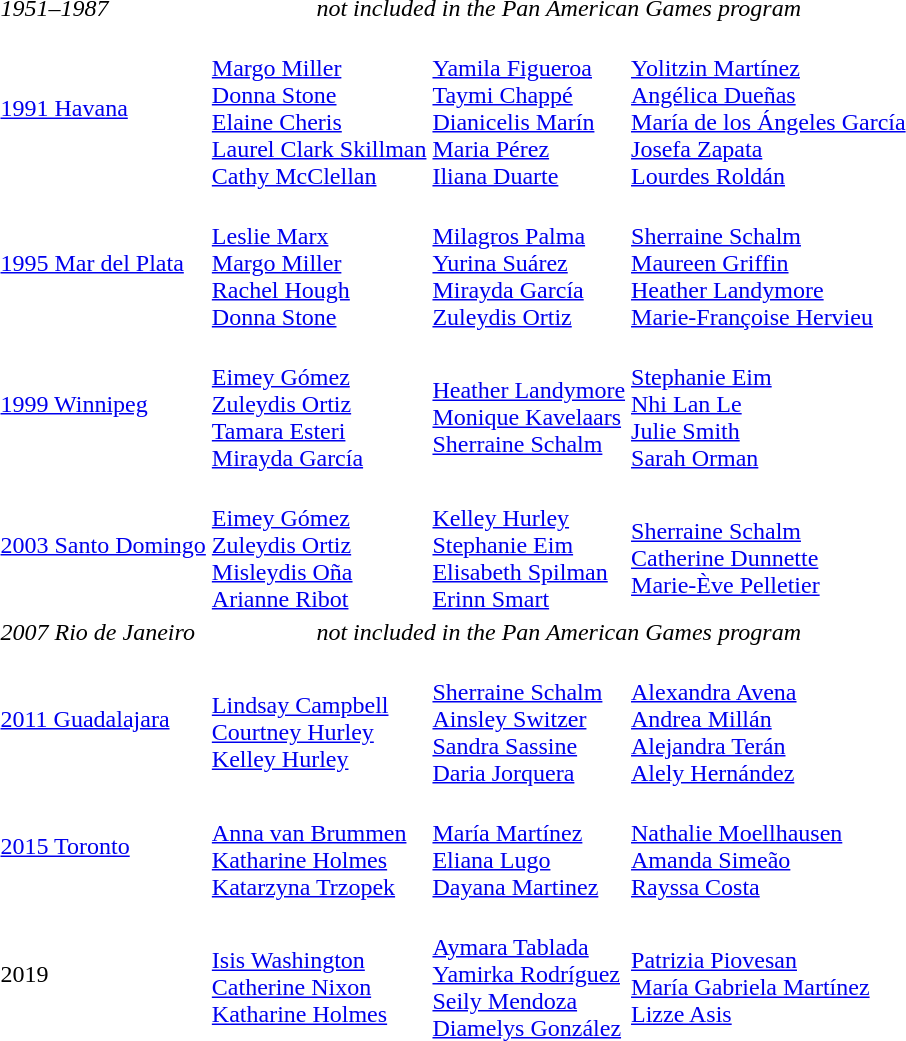<table>
<tr>
<td><em>1951–1987</em></td>
<td colspan="3" style="text-align:center;"><em>not included in the Pan American Games program</em></td>
</tr>
<tr>
<td><a href='#'>1991 Havana</a></td>
<td><br><a href='#'>Margo Miller</a><br><a href='#'>Donna Stone</a><br><a href='#'>Elaine Cheris</a><br><a href='#'>Laurel Clark Skillman</a><br><a href='#'>Cathy McClellan</a></td>
<td><br><a href='#'>Yamila Figueroa</a><br><a href='#'>Taymi Chappé</a><br><a href='#'>Dianicelis Marín</a><br><a href='#'>Maria Pérez</a><br><a href='#'>Iliana Duarte</a></td>
<td><br><a href='#'>Yolitzin Martínez</a><br><a href='#'>Angélica Dueñas</a><br><a href='#'>María de los Ángeles García</a><br><a href='#'>Josefa Zapata</a><br><a href='#'>Lourdes Roldán</a></td>
</tr>
<tr>
<td><a href='#'>1995 Mar del Plata</a></td>
<td><br><a href='#'>Leslie Marx</a><br><a href='#'>Margo Miller</a><br><a href='#'>Rachel Hough</a><br><a href='#'>Donna Stone</a></td>
<td><br><a href='#'>Milagros Palma</a><br><a href='#'>Yurina Suárez</a><br><a href='#'>Mirayda García</a><br><a href='#'>Zuleydis Ortiz</a></td>
<td><br><a href='#'>Sherraine Schalm</a><br><a href='#'>Maureen Griffin</a><br><a href='#'>Heather Landymore</a><br><a href='#'>Marie-Françoise Hervieu</a></td>
</tr>
<tr>
<td><a href='#'>1999 Winnipeg</a></td>
<td><br><a href='#'>Eimey Gómez</a><br><a href='#'>Zuleydis Ortiz</a><br><a href='#'>Tamara Esteri</a><br><a href='#'>Mirayda García</a></td>
<td><br><a href='#'>Heather Landymore</a><br><a href='#'>Monique Kavelaars</a><br><a href='#'>Sherraine Schalm</a></td>
<td><br><a href='#'>Stephanie Eim</a><br><a href='#'>Nhi Lan Le</a><br><a href='#'>Julie Smith</a><br><a href='#'>Sarah Orman</a></td>
</tr>
<tr>
<td><a href='#'>2003 Santo Domingo</a></td>
<td><br><a href='#'>Eimey Gómez</a><br><a href='#'>Zuleydis Ortiz</a><br><a href='#'>Misleydis Oña</a><br><a href='#'>Arianne Ribot</a></td>
<td><br><a href='#'>Kelley Hurley</a><br><a href='#'>Stephanie Eim</a><br><a href='#'>Elisabeth Spilman</a><br><a href='#'>Erinn Smart</a></td>
<td><br><a href='#'>Sherraine Schalm</a><br><a href='#'>Catherine Dunnette</a><br><a href='#'>Marie-Ève Pelletier</a></td>
</tr>
<tr>
<td><em>2007 Rio de Janeiro</em></td>
<td colspan="3" style="text-align:center;"><em>not included in the Pan American Games program</em></td>
</tr>
<tr>
<td><a href='#'>2011 Guadalajara</a><br></td>
<td><br><a href='#'>Lindsay Campbell</a><br><a href='#'>Courtney Hurley</a><br><a href='#'>Kelley Hurley</a></td>
<td><br><a href='#'>Sherraine Schalm</a><br><a href='#'>Ainsley Switzer</a><br><a href='#'>Sandra Sassine</a><br><a href='#'>Daria Jorquera</a></td>
<td><br><a href='#'>Alexandra Avena</a><br><a href='#'>Andrea Millán</a><br><a href='#'>Alejandra Terán</a><br><a href='#'>Alely Hernández</a></td>
</tr>
<tr>
<td><a href='#'>2015 Toronto</a><br></td>
<td><br><a href='#'>Anna van Brummen</a><br><a href='#'>Katharine Holmes</a><br><a href='#'>Katarzyna Trzopek</a></td>
<td><br><a href='#'>María Martínez</a><br><a href='#'>Eliana Lugo</a><br><a href='#'>Dayana Martinez</a></td>
<td><br><a href='#'>Nathalie Moellhausen</a><br><a href='#'>Amanda Simeão</a><br><a href='#'>Rayssa Costa</a></td>
</tr>
<tr>
<td>2019<br></td>
<td><br><a href='#'>Isis Washington</a><br><a href='#'>Catherine Nixon</a><br><a href='#'>Katharine Holmes</a></td>
<td><br><a href='#'>Aymara Tablada</a><br><a href='#'>Yamirka Rodríguez</a><br><a href='#'>Seily Mendoza</a><br><a href='#'>Diamelys González</a></td>
<td><br><a href='#'>Patrizia Piovesan</a><br><a href='#'>María Gabriela Martínez</a><br><a href='#'>Lizze Asis</a></td>
</tr>
</table>
